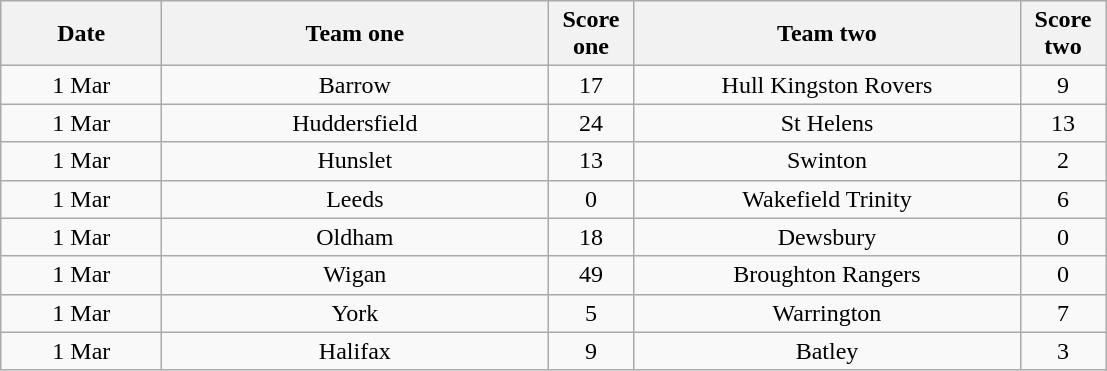<table class="wikitable" style="text-align: center">
<tr>
<th width=100>Date</th>
<th width=250>Team one</th>
<th width=50>Score one</th>
<th width=250>Team two</th>
<th width=50>Score two</th>
</tr>
<tr>
<td>1 Mar</td>
<td>Barrow</td>
<td>17</td>
<td>Hull Kingston Rovers</td>
<td>9</td>
</tr>
<tr>
<td>1 Mar</td>
<td>Huddersfield</td>
<td>24</td>
<td>St Helens</td>
<td>13</td>
</tr>
<tr>
<td>1 Mar</td>
<td>Hunslet</td>
<td>13</td>
<td>Swinton</td>
<td>2</td>
</tr>
<tr>
<td>1 Mar</td>
<td>Leeds</td>
<td>0</td>
<td>Wakefield Trinity</td>
<td>6</td>
</tr>
<tr>
<td>1 Mar</td>
<td>Oldham</td>
<td>18</td>
<td>Dewsbury</td>
<td>0</td>
</tr>
<tr>
<td>1 Mar</td>
<td>Wigan</td>
<td>49</td>
<td>Broughton Rangers</td>
<td>0</td>
</tr>
<tr>
<td>1 Mar</td>
<td>York</td>
<td>5</td>
<td>Warrington</td>
<td>7</td>
</tr>
<tr>
<td>1 Mar</td>
<td>Halifax</td>
<td>9</td>
<td>Batley</td>
<td>3</td>
</tr>
</table>
